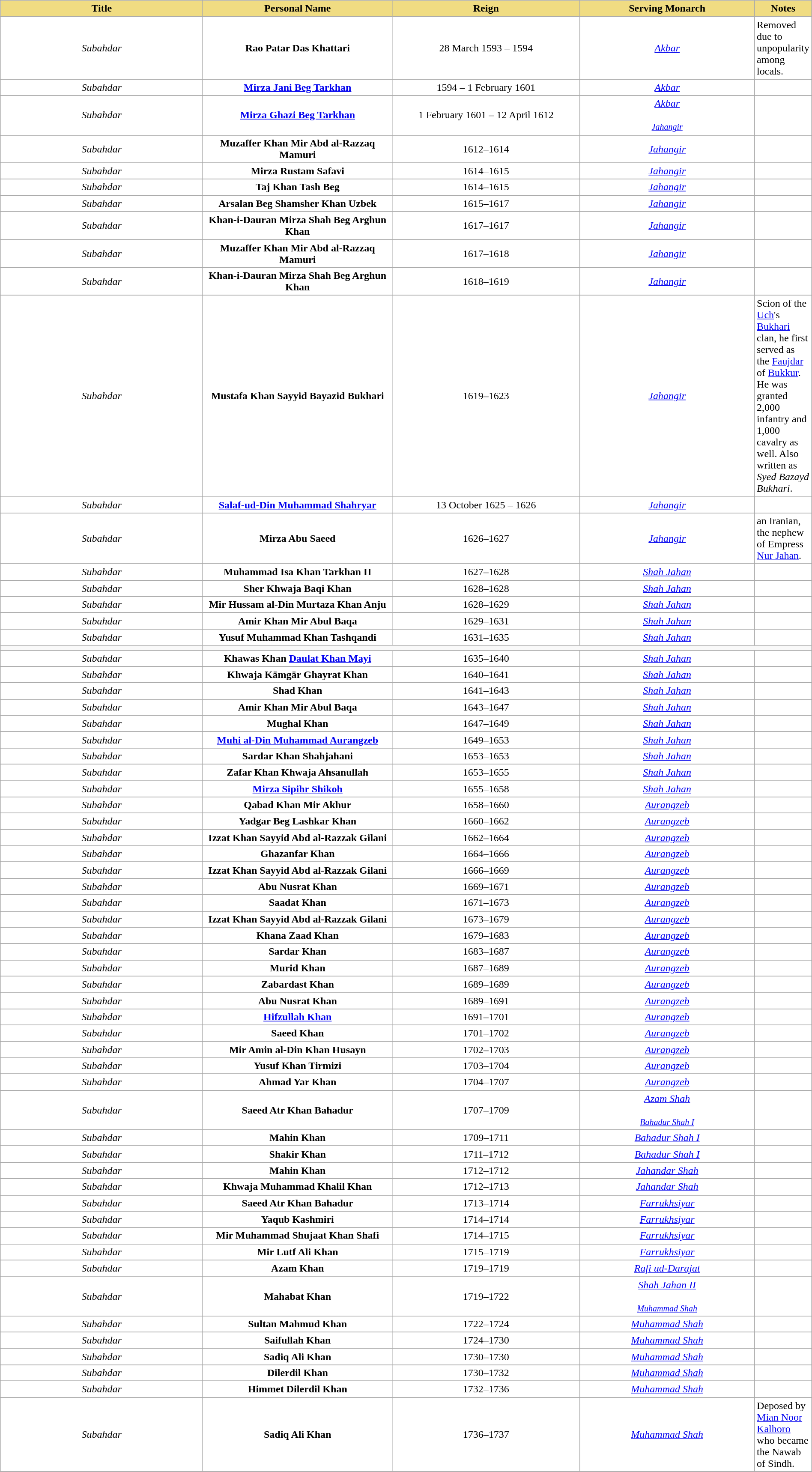<table width=100% Class="wikitable">
<tr>
<th style="background-color:#F0DC82" width=27%>Title</th>
<th style="background-color:#F0DC82" width=25%>Personal Name</th>
<th style="background-color:#F0DC82" width=25%>Reign</th>
<th style="background-color:#F0DC82" width=25%>Serving Monarch</th>
<th style="background-color:#F0DC82">Notes</th>
</tr>
<tr style="background:white">
<td align="center"><em>Subahdar</em> <br> <small></small></td>
<td align="center"><strong>Rao Patar Das Khattari</strong><br> <small> </small></td>
<td align="center">28 March 1593 – 1594</td>
<td align="center"><em><a href='#'>Akbar</a></em><br><small></small></td>
<td>Removed due to unpopularity among locals.</td>
</tr>
<tr>
</tr>
<tr style="background:white">
<td align="center"><em>Subahdar</em> <br> <small></small></td>
<td align="center"><strong><a href='#'>Mirza Jani Beg Tarkhan</a></strong><br> <small> </small></td>
<td align="center">1594 – 1 February 1601</td>
<td align="center"><em><a href='#'>Akbar</a></em><br><small></small></td>
<td></td>
</tr>
<tr>
</tr>
<tr style="background:white">
<td align="center"><em>Subahdar</em> <br> <small></small></td>
<td align="center"><strong><a href='#'>Mirza Ghazi Beg Tarkhan</a></strong><br> <small> </small></td>
<td align="center">1 February 1601 – 12 April 1612</td>
<td align="center"><em><a href='#'>Akbar</a></em><br><small><br><em><a href='#'>Jahangir</a></em><br></small></td>
<td></td>
</tr>
<tr>
</tr>
<tr style="background:white">
<td align="center"><em>Subahdar</em> <br> <small></small></td>
<td align="center"><strong>Muzaffer Khan Mir Abd al-Razzaq Mamuri</strong><br> <small> </small></td>
<td align="center">1612–1614</td>
<td align="center"><em><a href='#'>Jahangir</a></em><br><small></small></td>
<td></td>
</tr>
<tr>
</tr>
<tr style="background:white">
<td align="center"><em>Subahdar</em> <br> <small></small></td>
<td align="center"><strong>Mirza Rustam Safavi</strong><br> <small> </small></td>
<td align="center">1614–1615</td>
<td align="center"><em><a href='#'>Jahangir</a></em><br><small></small></td>
<td></td>
</tr>
<tr>
</tr>
<tr style="background:white">
<td align="center"><em>Subahdar</em> <br> <small></small></td>
<td align="center"><strong>Taj Khan Tash Beg </strong><br> <small> </small></td>
<td align="center">1614–1615</td>
<td align="center"><em><a href='#'>Jahangir</a></em><br><small></small></td>
<td></td>
</tr>
<tr>
</tr>
<tr style="background:white">
<td align="center"><em>Subahdar</em> <br> <small></small></td>
<td align="center"><strong>Arsalan Beg Shamsher Khan Uzbek</strong><br> <small> </small></td>
<td align="center">1615–1617</td>
<td align="center"><em><a href='#'>Jahangir</a></em><br><small></small></td>
<td></td>
</tr>
<tr>
</tr>
<tr style="background:white">
<td align="center"><em>Subahdar</em> <br> <small></small></td>
<td align="center"><strong>Khan-i-Dauran Mirza Shah Beg Arghun Khan</strong><br> <small> </small></td>
<td align="center">1617–1617</td>
<td align="center"><em><a href='#'>Jahangir</a></em><br><small></small></td>
<td></td>
</tr>
<tr>
</tr>
<tr style="background:white">
<td align="center"><em>Subahdar</em> <br> <small></small></td>
<td align="center"><strong>Muzaffer Khan Mir Abd al-Razzaq Mamuri</strong><br> <small> </small></td>
<td align="center">1617–1618</td>
<td align="center"><em><a href='#'>Jahangir</a></em><br><small></small></td>
<td></td>
</tr>
<tr>
</tr>
<tr style="background:white">
<td align="center"><em>Subahdar</em> <br> <small></small></td>
<td align="center"><strong>Khan-i-Dauran Mirza Shah Beg Arghun Khan</strong><br> <small> </small></td>
<td align="center">1618–1619</td>
<td align="center"><em><a href='#'>Jahangir</a></em><br><small></small></td>
<td></td>
</tr>
<tr>
</tr>
<tr style="background:white">
<td align="center"><em>Subahdar</em> <br> <small></small></td>
<td align="center"><strong>Mustafa Khan Sayyid Bayazid Bukhari</strong><br> <small> </small></td>
<td align="center">1619–1623</td>
<td align="center"><em><a href='#'>Jahangir</a></em><br><small></small></td>
<td>Scion of the <a href='#'>Uch</a>'s <a href='#'>Bukhari</a> clan, he first served as the <a href='#'>Faujdar</a> of <a href='#'>Bukkur</a>. He was granted 2,000 infantry and 1,000 cavalry as well. Also written as <em>Syed Bazayd Bukhari</em>.</td>
</tr>
<tr>
</tr>
<tr style="background:white">
<td align="center"><em>Subahdar</em> <br> <small></small></td>
<td align="center"><strong><a href='#'>Salaf-ud-Din Muhammad Shahryar</a></strong><br> <small> </small></td>
<td align="center">13 October 1625 – 1626</td>
<td align="center"><em><a href='#'>Jahangir</a></em><br><small></small></td>
<td></td>
</tr>
<tr>
</tr>
<tr style="background:white">
<td align="center"><em>Subahdar</em> <br> <small></small></td>
<td align="center"><strong>Mirza Abu Saeed</strong><br> <small> </small></td>
<td align="center">1626–1627</td>
<td align="center"><em><a href='#'>Jahangir</a></em><br><small></small></td>
<td>an Iranian, the nephew of Empress <a href='#'>Nur Jahan</a>.</td>
</tr>
<tr>
</tr>
<tr style="background:white">
<td align="center"><em>Subahdar</em> <br> <small></small></td>
<td align="center"><strong>Muhammad Isa Khan Tarkhan II </strong><br> <small> </small></td>
<td align="center">1627–1628</td>
<td align="center"><em><a href='#'>Shah Jahan</a></em><br><small></small></td>
<td></td>
</tr>
<tr>
</tr>
<tr style="background:white">
<td align="center"><em>Subahdar</em> <br> <small></small></td>
<td align="center"><strong>Sher Khwaja Baqi Khan</strong><br> <small> </small></td>
<td align="center">1628–1628</td>
<td align="center"><em><a href='#'>Shah Jahan</a></em><br><small></small></td>
<td></td>
</tr>
<tr>
</tr>
<tr style="background:white">
<td align="center"><em>Subahdar</em> <br> <small></small></td>
<td align="center"><strong>Mir Hussam al-Din Murtaza Khan Anju</strong><br> <small> </small></td>
<td align="center">1628–1629</td>
<td align="center"><em><a href='#'>Shah Jahan</a></em><br><small></small></td>
<td></td>
</tr>
<tr>
</tr>
<tr style="background:white">
<td align="center"><em>Subahdar</em> <br> <small></small></td>
<td align="center"><strong>Amir Khan Mir Abul Baqa</strong><br> <small> </small></td>
<td align="center">1629–1631</td>
<td align="center"><em><a href='#'>Shah Jahan</a></em><br><small></small></td>
<td></td>
</tr>
<tr>
</tr>
<tr style="background:white">
<td align="center"><em>Subahdar</em> <br> <small></small></td>
<td align="center"><strong>Yusuf Muhammad Khan Tashqandi</strong><br> <small> </small></td>
<td align="center">1631–1635</td>
<td align="center"><em><a href='#'>Shah Jahan</a></em><br><small></small></td>
<td></td>
</tr>
<tr>
<td></td>
</tr>
<tr style="background:white">
<td align="center"><em>Subahdar</em> <br> <small></small></td>
<td align="center"><strong>Khawas Khan <a href='#'>Daulat Khan Mayi</a></strong><br> <small> </small></td>
<td align="center">1635–1640</td>
<td align="center"><em><a href='#'>Shah Jahan</a></em><br><small></small></td>
<td></td>
</tr>
<tr>
</tr>
<tr style="background:white">
<td align="center"><em>Subahdar</em> <br> <small></small></td>
<td align="center"><strong>Khwaja Kāmgār Ghayrat Khan</strong><br> <small> </small></td>
<td align="center">1640–1641</td>
<td align="center"><em><a href='#'>Shah Jahan</a></em><br><small></small></td>
<td></td>
</tr>
<tr>
</tr>
<tr style="background:white">
<td align="center"><em>Subahdar</em> <br> <small></small></td>
<td align="center"><strong>Shad Khan</strong><br> <small> </small></td>
<td align="center">1641–1643</td>
<td align="center"><em><a href='#'>Shah Jahan</a></em><br><small></small></td>
<td></td>
</tr>
<tr>
</tr>
<tr style="background:white">
<td align="center"><em>Subahdar</em> <br> <small></small></td>
<td align="center"><strong>Amir Khan Mir Abul Baqa</strong><br> <small> </small></td>
<td align="center">1643–1647</td>
<td align="center"><em><a href='#'>Shah Jahan</a></em><br><small></small></td>
<td></td>
</tr>
<tr>
</tr>
<tr style="background:white">
<td align="center"><em>Subahdar</em> <br> <small></small></td>
<td align="center"><strong>Mughal Khan</strong><br> <small> </small></td>
<td align="center">1647–1649</td>
<td align="center"><em><a href='#'>Shah Jahan</a></em><br><small></small></td>
<td></td>
</tr>
<tr>
</tr>
<tr style="background:white">
<td align="center"><em>Subahdar</em> <br> <small></small></td>
<td align="center"><strong> <a href='#'>Muhi al-Din Muhammad Aurangzeb</a></strong><br> <small> </small></td>
<td align="center">1649–1653</td>
<td align="center"><em><a href='#'>Shah Jahan</a></em><br><small></small></td>
<td></td>
</tr>
<tr>
</tr>
<tr style="background:white">
<td align="center"><em>Subahdar</em> <br> <small></small></td>
<td align="center"><strong>Sardar Khan Shahjahani</strong><br> <small> </small></td>
<td align="center">1653–1653</td>
<td align="center"><em><a href='#'>Shah Jahan</a></em><br><small></small></td>
<td></td>
</tr>
<tr>
</tr>
<tr style="background:white">
<td align="center"><em>Subahdar</em> <br> <small></small></td>
<td align="center"><strong>Zafar Khan Khwaja Ahsanullah</strong><br> <small> </small></td>
<td align="center">1653–1655</td>
<td align="center"><em><a href='#'>Shah Jahan</a></em><br><small></small></td>
<td></td>
</tr>
<tr>
</tr>
<tr style="background:white">
<td align="center"><em>Subahdar</em> <br> <small></small></td>
<td align="center"><strong><a href='#'>Mirza Sipihr Shikoh</a></strong> <br><small> </small></td>
<td align="center">1655–1658</td>
<td align="center"><em><a href='#'>Shah Jahan</a></em><br><small></small></td>
<td></td>
</tr>
<tr>
</tr>
<tr style="background:white">
<td align="center"><em>Subahdar</em> <br> <small></small></td>
<td align="center"><strong>Qabad Khan Mir Akhur</strong> <br><small> </small></td>
<td align="center">1658–1660</td>
<td align="center"><em><a href='#'>Aurangzeb</a></em><br><small></small></td>
<td></td>
</tr>
<tr>
</tr>
<tr style="background:white">
<td align="center"><em>Subahdar</em> <br> <small></small></td>
<td align="center"><strong>Yadgar Beg Lashkar Khan</strong> <br><small> </small></td>
<td align="center">1660–1662</td>
<td align="center"><em><a href='#'>Aurangzeb</a></em><br><small></small></td>
<td></td>
</tr>
<tr>
</tr>
<tr style="background:white">
<td align="center"><em>Subahdar</em> <br> <small></small></td>
<td align="center"><strong>Izzat Khan Sayyid Abd al-Razzak Gilani</strong> <br><small> </small></td>
<td align="center">1662–1664</td>
<td align="center"><em><a href='#'>Aurangzeb</a></em><br><small></small></td>
<td></td>
</tr>
<tr>
</tr>
<tr style="background:white">
<td align="center"><em>Subahdar</em> <br> <small></small></td>
<td align="center"><strong>Ghazanfar Khan</strong><br> <small> </small></td>
<td align="center">1664–1666</td>
<td align="center"><em><a href='#'>Aurangzeb</a></em><br><small></small></td>
<td></td>
</tr>
<tr>
</tr>
<tr style="background:white">
<td align="center"><em>Subahdar</em> <br> <small></small></td>
<td align="center"><strong>Izzat Khan Sayyid Abd al-Razzak Gilani</strong> <br><small> </small></td>
<td align="center">1666–1669</td>
<td align="center"><em><a href='#'>Aurangzeb</a></em><br><small></small></td>
<td></td>
</tr>
<tr>
</tr>
<tr style="background:white">
<td align="center"><em>Subahdar</em> <br> <small></small></td>
<td align="center"><strong>Abu Nusrat Khan</strong> <br><small> </small></td>
<td align="center">1669–1671</td>
<td align="center"><em><a href='#'>Aurangzeb</a></em><br><small></small></td>
<td></td>
</tr>
<tr>
</tr>
<tr style="background:white">
<td align="center"><em>Subahdar</em> <br> <small></small></td>
<td align="center"><strong>Saadat Khan</strong><br> <small> </small></td>
<td align="center">1671–1673</td>
<td align="center"><em><a href='#'>Aurangzeb</a></em><br><small></small></td>
<td></td>
</tr>
<tr>
</tr>
<tr style="background:white">
<td align="center"><em>Subahdar</em> <br> <small></small></td>
<td align="center"><strong>Izzat Khan Sayyid Abd al-Razzak Gilani</strong> <br><small> </small></td>
<td align="center">1673–1679</td>
<td align="center"><em><a href='#'>Aurangzeb</a></em><br><small></small></td>
<td></td>
</tr>
<tr>
</tr>
<tr style="background:white">
<td align="center"><em>Subahdar</em> <br> <small></small></td>
<td align="center"><strong>Khana Zaad Khan</strong><br> <small> </small></td>
<td align="center">1679–1683</td>
<td align="center"><em><a href='#'>Aurangzeb</a></em><br><small></small></td>
<td></td>
</tr>
<tr>
</tr>
<tr style="background:white">
<td align="center"><em>Subahdar</em> <br> <small></small></td>
<td align="center"><strong>Sardar Khan</strong><br> <small> </small></td>
<td align="center">1683–1687</td>
<td align="center"><em><a href='#'>Aurangzeb</a></em><br><small></small></td>
<td></td>
</tr>
<tr>
</tr>
<tr style="background:white">
<td align="center"><em>Subahdar</em> <br> <small></small></td>
<td align="center"><strong>Murid Khan</strong><br> <small> </small></td>
<td align="center">1687–1689</td>
<td align="center"><em><a href='#'>Aurangzeb</a></em><br><small></small></td>
<td></td>
</tr>
<tr>
</tr>
<tr style="background:white">
<td align="center"><em>Subahdar</em> <br> <small></small></td>
<td align="center"><strong>Zabardast Khan</strong><br> <small> </small></td>
<td align="center">1689–1689</td>
<td align="center"><em><a href='#'>Aurangzeb</a></em><br><small></small></td>
<td></td>
</tr>
<tr>
</tr>
<tr style="background:white">
<td align="center"><em>Subahdar</em> <br> <small></small></td>
<td align="center"><strong>Abu Nusrat Khan</strong> <br><small> </small></td>
<td align="center">1689–1691</td>
<td align="center"><em><a href='#'>Aurangzeb</a></em><br><small></small></td>
<td></td>
</tr>
<tr>
</tr>
<tr style="background:white">
<td align="center"><em>Subahdar</em> <br> <small></small></td>
<td align="center"><strong><a href='#'>Hifzullah Khan</a></strong><br> <small> </small></td>
<td align="center">1691–1701</td>
<td align="center"><em><a href='#'>Aurangzeb</a></em><br><small></small></td>
<td></td>
</tr>
<tr>
</tr>
<tr style="background:white">
<td align="center"><em>Subahdar</em> <br> <small></small></td>
<td align="center"><strong>Saeed Khan</strong><br> <small> </small></td>
<td align="center">1701–1702</td>
<td align="center"><em><a href='#'>Aurangzeb</a></em><br><small></small></td>
<td></td>
</tr>
<tr>
</tr>
<tr style="background:white">
<td align="center"><em>Subahdar</em> <br> <small></small></td>
<td align="center"><strong>Mir Amin al-Din Khan Husayn</strong><br> <small> </small></td>
<td align="center">1702–1703</td>
<td align="center"><em><a href='#'>Aurangzeb</a></em><br><small></small></td>
<td></td>
</tr>
<tr>
</tr>
<tr style="background:white">
<td align="center"><em>Subahdar</em> <br> <small></small></td>
<td align="center"><strong>Yusuf Khan Tirmizi</strong><br> <small> </small></td>
<td align="center">1703–1704</td>
<td align="center"><em><a href='#'>Aurangzeb</a></em><br><small></small></td>
<td></td>
</tr>
<tr>
</tr>
<tr style="background:white">
<td align="center"><em>Subahdar</em> <br> <small></small></td>
<td align="center"><strong>Ahmad Yar Khan</strong><br> <small> </small></td>
<td align="center">1704–1707</td>
<td align="center"><em><a href='#'>Aurangzeb</a></em><br><small></small></td>
<td></td>
</tr>
<tr>
</tr>
<tr style="background:white">
<td align="center"><em>Subahdar</em> <br> <small></small></td>
<td align="center"><strong>Saeed Atr Khan Bahadur</strong><br> <small> </small></td>
<td align="center">1707–1709</td>
<td align="center"><em><a href='#'>Azam Shah</a></em><br><small><br><em><a href='#'>Bahadur Shah I</a></em><br></small></td>
<td></td>
</tr>
<tr>
</tr>
<tr style="background:white">
<td align="center"><em>Subahdar</em> <br> <small></small></td>
<td align="center"><strong>Mahin Khan</strong><br> <small> </small></td>
<td align="center">1709–1711</td>
<td align="center"><em><a href='#'>Bahadur Shah I</a></em><br><small></small></td>
<td></td>
</tr>
<tr>
</tr>
<tr style="background:white">
<td align="center"><em>Subahdar</em> <br> <small></small></td>
<td align="center"><strong>Shakir Khan</strong><br> <small> </small></td>
<td align="center">1711–1712</td>
<td align="center"><em><a href='#'>Bahadur Shah I</a></em><br><small></small></td>
<td></td>
</tr>
<tr>
</tr>
<tr style="background:white">
<td align="center"><em>Subahdar</em> <br> <small></small></td>
<td align="center"><strong>Mahin Khan</strong><br> <small> </small></td>
<td align="center">1712–1712</td>
<td align="center"><em><a href='#'>Jahandar Shah</a></em><br><small></small></td>
<td></td>
</tr>
<tr>
</tr>
<tr style="background:white">
<td align="center"><em>Subahdar</em> <br> <small></small></td>
<td align="center"><strong>Khwaja Muhammad Khalil Khan</strong><br> <small> </small></td>
<td align="center">1712–1713</td>
<td align="center"><em><a href='#'>Jahandar Shah</a></em><br><small></small></td>
<td></td>
</tr>
<tr>
</tr>
<tr style="background:white">
<td align="center"><em>Subahdar</em> <br> <small></small></td>
<td align="center"><strong>Saeed Atr Khan Bahadur</strong><br> <small> </small></td>
<td align="center">1713–1714</td>
<td align="center"><em><a href='#'>Farrukhsiyar</a></em><br><small></small></td>
<td></td>
</tr>
<tr>
</tr>
<tr style="background:white">
<td align="center"><em>Subahdar</em> <br> <small></small></td>
<td align="center"><strong>Yaqub Kashmiri</strong><br> <small> </small></td>
<td align="center">1714–1714</td>
<td align="center"><em><a href='#'>Farrukhsiyar</a></em><br><small></small></td>
<td></td>
</tr>
<tr>
</tr>
<tr style="background:white">
<td align="center"><em>Subahdar</em> <br> <small></small></td>
<td align="center"><strong>Mir Muhammad Shujaat Khan Shafi</strong> <br><small> </small></td>
<td align="center">1714–1715</td>
<td align="center"><em><a href='#'>Farrukhsiyar</a></em><br><small></small></td>
<td></td>
</tr>
<tr>
</tr>
<tr style="background:white">
<td align="center"><em>Subahdar</em> <br> <small></small></td>
<td align="center"><strong>Mir Lutf Ali Khan</strong><br> <small> </small></td>
<td align="center">1715–1719</td>
<td align="center"><em><a href='#'>Farrukhsiyar</a></em><br><small></small></td>
<td></td>
</tr>
<tr>
</tr>
<tr style="background:white">
<td align="center"><em>Subahdar</em> <br> <small></small></td>
<td align="center"><strong>Azam Khan</strong><br> <small> </small></td>
<td align="center">1719–1719</td>
<td align="center"><em><a href='#'>Rafi ud-Darajat</a></em><br><small></small></td>
<td></td>
</tr>
<tr>
</tr>
<tr style="background:white">
<td align="center"><em>Subahdar</em> <br> <small></small></td>
<td align="center"><strong>Mahabat Khan</strong><br> <small> </small></td>
<td align="center">1719–1722</td>
<td align="center"><em><a href='#'>Shah Jahan II</a></em><br><small><br><em><a href='#'>Muhammad Shah</a></em><br></small></td>
<td></td>
</tr>
<tr>
</tr>
<tr style="background:white">
<td align="center"><em>Subahdar</em> <br> <small></small></td>
<td align="center"><strong>Sultan Mahmud Khan</strong><br> <small> </small></td>
<td align="center">1722–1724</td>
<td align="center"><em><a href='#'>Muhammad Shah</a></em><br><small></small></td>
<td></td>
</tr>
<tr>
</tr>
<tr style="background:white">
<td align="center"><em>Subahdar</em> <br> <small></small></td>
<td align="center"><strong>Saifullah Khan</strong><br> <small> </small></td>
<td align="center">1724–1730</td>
<td align="center"><em><a href='#'>Muhammad Shah</a></em><br><small></small></td>
<td></td>
</tr>
<tr>
</tr>
<tr style="background:white">
<td align="center"><em>Subahdar</em> <br> <small></small></td>
<td align="center"><strong>Sadiq Ali Khan</strong><br> <small> </small></td>
<td align="center">1730–1730</td>
<td align="center"><em><a href='#'>Muhammad Shah</a></em><br><small></small></td>
<td></td>
</tr>
<tr>
</tr>
<tr style="background:white">
<td align="center"><em>Subahdar</em> <br> <small></small></td>
<td align="center"><strong>Dilerdil Khan</strong><br> <small> </small></td>
<td align="center">1730–1732</td>
<td align="center"><em><a href='#'>Muhammad Shah</a></em><br><small></small></td>
<td></td>
</tr>
<tr>
</tr>
<tr style="background:white">
<td align="center"><em>Subahdar</em> <br> <small></small></td>
<td align="center"><strong>Himmet Dilerdil Khan</strong><br> <small> </small></td>
<td align="center">1732–1736</td>
<td align="center"><em><a href='#'>Muhammad Shah</a></em><br><small></small></td>
<td></td>
</tr>
<tr>
</tr>
<tr style="background:white">
<td align="center"><em>Subahdar</em> <br> <small></small></td>
<td align="center"><strong>Sadiq Ali Khan</strong><br> <small> </small></td>
<td align="center">1736–1737</td>
<td align="center"><em><a href='#'>Muhammad Shah</a></em><br><small></small></td>
<td>Deposed by <a href='#'>Mian Noor Kalhoro</a> who became the Nawab of Sindh.</td>
</tr>
<tr>
</tr>
</table>
